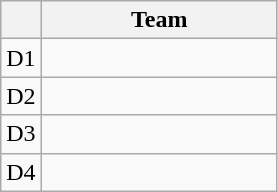<table class="wikitable" style="display:inline-table;">
<tr>
<th></th>
<th width=150>Team</th>
</tr>
<tr>
<td align=center>D1</td>
<td></td>
</tr>
<tr>
<td align=center>D2</td>
<td></td>
</tr>
<tr>
<td align=center>D3</td>
<td></td>
</tr>
<tr>
<td align=center>D4</td>
<td></td>
</tr>
</table>
